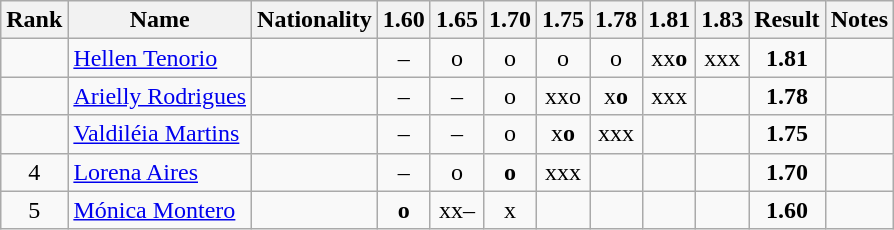<table class="wikitable sortable" style="text-align:center">
<tr>
<th>Rank</th>
<th>Name</th>
<th>Nationality</th>
<th>1.60</th>
<th>1.65</th>
<th>1.70</th>
<th>1.75</th>
<th>1.78</th>
<th>1.81</th>
<th>1.83</th>
<th>Result</th>
<th>Notes</th>
</tr>
<tr>
<td></td>
<td align=left><a href='#'>Hellen Tenorio</a></td>
<td align=left></td>
<td>–</td>
<td>o</td>
<td>o</td>
<td>o</td>
<td>o</td>
<td>xx<strong>o</strong></td>
<td>xxx</td>
<td><strong>1.81</strong></td>
<td></td>
</tr>
<tr>
<td></td>
<td align=left><a href='#'>Arielly Rodrigues</a></td>
<td align=left></td>
<td>–</td>
<td>–</td>
<td>o</td>
<td>xxo</td>
<td>x<strong>o</strong></td>
<td>xxx</td>
<td></td>
<td><strong>1.78</strong></td>
<td></td>
</tr>
<tr>
<td></td>
<td align=left><a href='#'>Valdiléia Martins</a></td>
<td align=left></td>
<td>–</td>
<td>–</td>
<td>o</td>
<td>x<strong>o</strong></td>
<td>xxx</td>
<td></td>
<td></td>
<td><strong>1.75</strong></td>
<td></td>
</tr>
<tr>
<td>4</td>
<td align=left><a href='#'>Lorena Aires</a></td>
<td align=left></td>
<td>–</td>
<td>o</td>
<td><strong>o</strong></td>
<td>xxx</td>
<td></td>
<td></td>
<td></td>
<td><strong>1.70</strong></td>
<td></td>
</tr>
<tr>
<td>5</td>
<td align=left><a href='#'>Mónica Montero</a></td>
<td align=left></td>
<td><strong>o</strong></td>
<td>xx–</td>
<td>x</td>
<td></td>
<td></td>
<td></td>
<td></td>
<td><strong>1.60</strong></td>
<td></td>
</tr>
</table>
